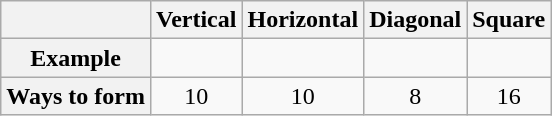<table class="wikitable" style="font-size:100%;text-align:center;">
<tr>
<th></th>
<th>Vertical</th>
<th>Horizontal</th>
<th>Diagonal</th>
<th>Square</th>
</tr>
<tr>
<th>Example</th>
<td></td>
<td></td>
<td></td>
<td></td>
</tr>
<tr>
<th>Ways to form</th>
<td>10</td>
<td>10</td>
<td>8</td>
<td>16</td>
</tr>
</table>
